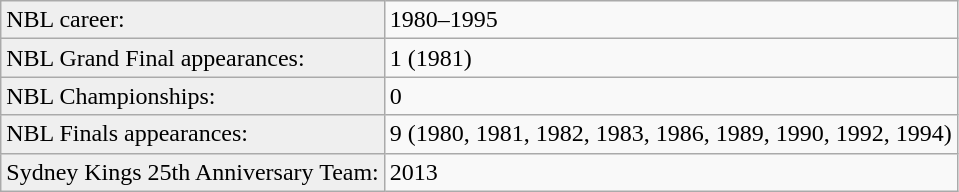<table class="wikitable">
<tr align=left>
<td style="background:#efefef;">NBL career:</td>
<td>1980–1995</td>
</tr>
<tr align=left>
<td style="background:#efefef;">NBL Grand Final appearances:</td>
<td>1 (1981)</td>
</tr>
<tr>
<td style="background:#efefef;">NBL Championships:</td>
<td>0</td>
</tr>
<tr align=left>
<td style="background:#efefef;">NBL Finals appearances:</td>
<td>9 (1980, 1981, 1982, 1983, 1986, 1989, 1990, 1992, 1994)</td>
</tr>
<tr>
<td style="background:#efefef;">Sydney Kings 25th Anniversary Team:</td>
<td>2013</td>
</tr>
</table>
